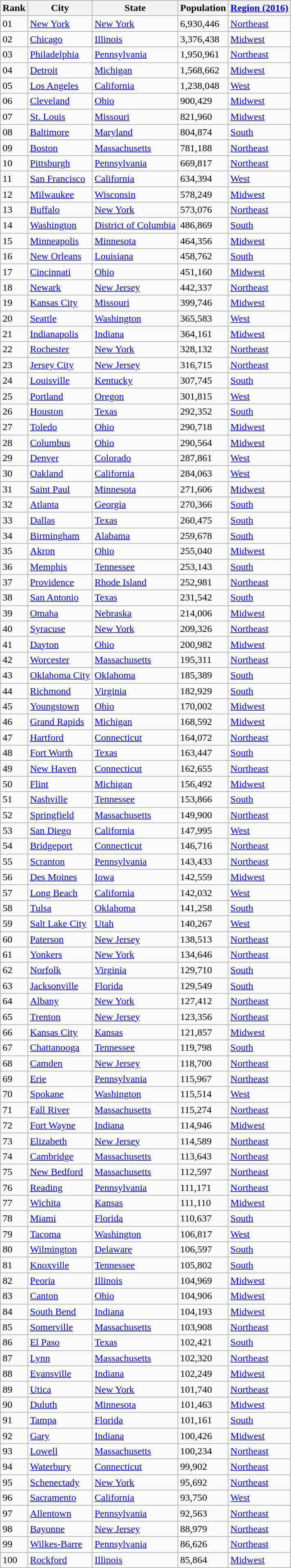<table class="wikitable sortable">
<tr>
<th>Rank</th>
<th>City</th>
<th>State</th>
<th>Population</th>
<th><a href='#'>Region (2016)</a></th>
</tr>
<tr>
<td>01</td>
<td><a href='#'>New York</a></td>
<td><a href='#'>New York</a></td>
<td>6,930,446</td>
<td><a href='#'>Northeast</a></td>
</tr>
<tr>
<td>02</td>
<td><a href='#'>Chicago</a></td>
<td><a href='#'>Illinois</a></td>
<td>3,376,438</td>
<td><a href='#'>Midwest</a></td>
</tr>
<tr>
<td>03</td>
<td><a href='#'>Philadelphia</a></td>
<td><a href='#'>Pennsylvania</a></td>
<td>1,950,961</td>
<td><a href='#'>Northeast</a></td>
</tr>
<tr>
<td>04</td>
<td><a href='#'>Detroit</a></td>
<td><a href='#'>Michigan</a></td>
<td>1,568,662</td>
<td><a href='#'>Midwest</a></td>
</tr>
<tr>
<td>05</td>
<td><a href='#'>Los Angeles</a></td>
<td><a href='#'>California</a></td>
<td>1,238,048</td>
<td><a href='#'>West</a></td>
</tr>
<tr>
<td>06</td>
<td><a href='#'>Cleveland</a></td>
<td><a href='#'>Ohio</a></td>
<td>900,429</td>
<td><a href='#'>Midwest</a></td>
</tr>
<tr>
<td>07</td>
<td><a href='#'>St. Louis</a></td>
<td><a href='#'>Missouri</a></td>
<td>821,960</td>
<td><a href='#'>Midwest</a></td>
</tr>
<tr>
<td>08</td>
<td><a href='#'>Baltimore</a></td>
<td><a href='#'>Maryland</a></td>
<td>804,874</td>
<td><a href='#'>South</a></td>
</tr>
<tr>
<td>09</td>
<td><a href='#'>Boston</a></td>
<td><a href='#'>Massachusetts</a></td>
<td>781,188</td>
<td><a href='#'>Northeast</a></td>
</tr>
<tr>
<td>10</td>
<td><a href='#'>Pittsburgh</a></td>
<td><a href='#'>Pennsylvania</a></td>
<td>669,817</td>
<td><a href='#'>Northeast</a></td>
</tr>
<tr>
<td>11</td>
<td><a href='#'>San Francisco</a></td>
<td><a href='#'>California</a></td>
<td>634,394</td>
<td><a href='#'>West</a></td>
</tr>
<tr>
<td>12</td>
<td><a href='#'>Milwaukee</a></td>
<td><a href='#'>Wisconsin</a></td>
<td>578,249</td>
<td><a href='#'>Midwest</a></td>
</tr>
<tr>
<td>13</td>
<td><a href='#'>Buffalo</a></td>
<td><a href='#'>New York</a></td>
<td>573,076</td>
<td><a href='#'>Northeast</a></td>
</tr>
<tr>
<td>14</td>
<td><a href='#'>Washington</a></td>
<td><a href='#'>District of Columbia</a></td>
<td>486,869</td>
<td><a href='#'>South</a></td>
</tr>
<tr>
<td>15</td>
<td><a href='#'>Minneapolis</a></td>
<td><a href='#'>Minnesota</a></td>
<td>464,356</td>
<td><a href='#'>Midwest</a></td>
</tr>
<tr>
<td>16</td>
<td><a href='#'>New Orleans</a></td>
<td><a href='#'>Louisiana</a></td>
<td>458,762</td>
<td><a href='#'>South</a></td>
</tr>
<tr>
<td>17</td>
<td><a href='#'>Cincinnati</a></td>
<td><a href='#'>Ohio</a></td>
<td>451,160</td>
<td><a href='#'>Midwest</a></td>
</tr>
<tr>
<td>18</td>
<td><a href='#'>Newark</a></td>
<td><a href='#'>New Jersey</a></td>
<td>442,337</td>
<td><a href='#'>Northeast</a></td>
</tr>
<tr>
<td>19</td>
<td><a href='#'>Kansas City</a></td>
<td><a href='#'>Missouri</a></td>
<td>399,746</td>
<td><a href='#'>Midwest</a></td>
</tr>
<tr>
<td>20</td>
<td><a href='#'>Seattle</a></td>
<td><a href='#'>Washington</a></td>
<td>365,583</td>
<td><a href='#'>West</a></td>
</tr>
<tr>
<td>21</td>
<td><a href='#'>Indianapolis</a></td>
<td><a href='#'>Indiana</a></td>
<td>364,161</td>
<td><a href='#'>Midwest</a></td>
</tr>
<tr>
<td>22</td>
<td><a href='#'>Rochester</a></td>
<td><a href='#'>New York</a></td>
<td>328,132</td>
<td><a href='#'>Northeast</a></td>
</tr>
<tr>
<td>23</td>
<td><a href='#'>Jersey City</a></td>
<td><a href='#'>New Jersey</a></td>
<td>316,715</td>
<td><a href='#'>Northeast</a></td>
</tr>
<tr>
<td>24</td>
<td><a href='#'>Louisville</a></td>
<td><a href='#'>Kentucky</a></td>
<td>307,745</td>
<td><a href='#'>South</a></td>
</tr>
<tr>
<td>25</td>
<td><a href='#'>Portland</a></td>
<td><a href='#'>Oregon</a></td>
<td>301,815</td>
<td><a href='#'>West</a></td>
</tr>
<tr>
<td>26</td>
<td><a href='#'>Houston</a></td>
<td><a href='#'>Texas</a></td>
<td>292,352</td>
<td><a href='#'>South</a></td>
</tr>
<tr>
<td>27</td>
<td><a href='#'>Toledo</a></td>
<td><a href='#'>Ohio</a></td>
<td>290,718</td>
<td><a href='#'>Midwest</a></td>
</tr>
<tr>
<td>28</td>
<td><a href='#'>Columbus</a></td>
<td><a href='#'>Ohio</a></td>
<td>290,564</td>
<td><a href='#'>Midwest</a></td>
</tr>
<tr>
<td>29</td>
<td><a href='#'>Denver</a></td>
<td><a href='#'>Colorado</a></td>
<td>287,861</td>
<td><a href='#'>West</a></td>
</tr>
<tr>
<td>30</td>
<td><a href='#'>Oakland</a></td>
<td><a href='#'>California</a></td>
<td>284,063</td>
<td><a href='#'>West</a></td>
</tr>
<tr>
<td>31</td>
<td><a href='#'>Saint Paul</a></td>
<td><a href='#'>Minnesota</a></td>
<td>271,606</td>
<td><a href='#'>Midwest</a></td>
</tr>
<tr>
<td>32</td>
<td><a href='#'>Atlanta</a></td>
<td><a href='#'>Georgia</a></td>
<td>270,366</td>
<td><a href='#'>South</a></td>
</tr>
<tr>
<td>33</td>
<td><a href='#'>Dallas</a></td>
<td><a href='#'>Texas</a></td>
<td>260,475</td>
<td><a href='#'>South</a></td>
</tr>
<tr>
<td>34</td>
<td><a href='#'>Birmingham</a></td>
<td><a href='#'>Alabama</a></td>
<td>259,678</td>
<td><a href='#'>South</a></td>
</tr>
<tr>
<td>35</td>
<td><a href='#'>Akron</a></td>
<td><a href='#'>Ohio</a></td>
<td>255,040</td>
<td><a href='#'>Midwest</a></td>
</tr>
<tr>
<td>36</td>
<td><a href='#'>Memphis</a></td>
<td><a href='#'>Tennessee</a></td>
<td>253,143</td>
<td><a href='#'>South</a></td>
</tr>
<tr>
<td>37</td>
<td><a href='#'>Providence</a></td>
<td><a href='#'>Rhode Island</a></td>
<td>252,981</td>
<td><a href='#'>Northeast</a></td>
</tr>
<tr>
<td>38</td>
<td><a href='#'>San Antonio</a></td>
<td><a href='#'>Texas</a></td>
<td>231,542</td>
<td><a href='#'>South</a></td>
</tr>
<tr>
<td>39</td>
<td><a href='#'>Omaha</a></td>
<td><a href='#'>Nebraska</a></td>
<td>214,006</td>
<td><a href='#'>Midwest</a></td>
</tr>
<tr>
<td>40</td>
<td><a href='#'>Syracuse</a></td>
<td><a href='#'>New York</a></td>
<td>209,326</td>
<td><a href='#'>Northeast</a></td>
</tr>
<tr>
<td>41</td>
<td><a href='#'>Dayton</a></td>
<td><a href='#'>Ohio</a></td>
<td>200,982</td>
<td><a href='#'>Midwest</a></td>
</tr>
<tr>
<td>42</td>
<td><a href='#'>Worcester</a></td>
<td><a href='#'>Massachusetts</a></td>
<td>195,311</td>
<td><a href='#'>Northeast</a></td>
</tr>
<tr>
<td>43</td>
<td><a href='#'>Oklahoma City</a></td>
<td><a href='#'>Oklahoma</a></td>
<td>185,389</td>
<td><a href='#'>South</a></td>
</tr>
<tr>
<td>44</td>
<td><a href='#'>Richmond</a></td>
<td><a href='#'>Virginia</a></td>
<td>182,929</td>
<td><a href='#'>South</a></td>
</tr>
<tr>
<td>45</td>
<td><a href='#'>Youngstown</a></td>
<td><a href='#'>Ohio</a></td>
<td>170,002</td>
<td><a href='#'>Midwest</a></td>
</tr>
<tr>
<td>46</td>
<td><a href='#'>Grand Rapids</a></td>
<td><a href='#'>Michigan</a></td>
<td>168,592</td>
<td><a href='#'>Midwest</a></td>
</tr>
<tr>
<td>47</td>
<td><a href='#'>Hartford</a></td>
<td><a href='#'>Connecticut</a></td>
<td>164,072</td>
<td><a href='#'>Northeast</a></td>
</tr>
<tr>
<td>48</td>
<td><a href='#'>Fort Worth</a></td>
<td><a href='#'>Texas</a></td>
<td>163,447</td>
<td><a href='#'>South</a></td>
</tr>
<tr>
<td>49</td>
<td><a href='#'>New Haven</a></td>
<td><a href='#'>Connecticut</a></td>
<td>162,655</td>
<td><a href='#'>Northeast</a></td>
</tr>
<tr>
<td>50</td>
<td><a href='#'>Flint</a></td>
<td><a href='#'>Michigan</a></td>
<td>156,492</td>
<td><a href='#'>Midwest</a></td>
</tr>
<tr>
<td>51</td>
<td><a href='#'>Nashville</a></td>
<td><a href='#'>Tennessee</a></td>
<td>153,866</td>
<td><a href='#'>South</a></td>
</tr>
<tr>
<td>52</td>
<td><a href='#'>Springfield</a></td>
<td><a href='#'>Massachusetts</a></td>
<td>149,900</td>
<td><a href='#'>Northeast</a></td>
</tr>
<tr>
<td>53</td>
<td><a href='#'>San Diego</a></td>
<td><a href='#'>California</a></td>
<td>147,995</td>
<td><a href='#'>West</a></td>
</tr>
<tr>
<td>54</td>
<td><a href='#'>Bridgeport</a></td>
<td><a href='#'>Connecticut</a></td>
<td>146,716</td>
<td><a href='#'>Northeast</a></td>
</tr>
<tr>
<td>55</td>
<td><a href='#'>Scranton</a></td>
<td><a href='#'>Pennsylvania</a></td>
<td>143,433</td>
<td><a href='#'>Northeast</a></td>
</tr>
<tr>
<td>56</td>
<td><a href='#'>Des Moines</a></td>
<td><a href='#'>Iowa</a></td>
<td>142,559</td>
<td><a href='#'>Midwest</a></td>
</tr>
<tr>
<td>57</td>
<td><a href='#'>Long Beach</a></td>
<td><a href='#'>California</a></td>
<td>142,032</td>
<td><a href='#'>West</a></td>
</tr>
<tr>
<td>58</td>
<td><a href='#'>Tulsa</a></td>
<td><a href='#'>Oklahoma</a></td>
<td>141,258</td>
<td><a href='#'>South</a></td>
</tr>
<tr>
<td>59</td>
<td><a href='#'>Salt Lake City</a></td>
<td><a href='#'>Utah</a></td>
<td>140,267</td>
<td><a href='#'>West</a></td>
</tr>
<tr>
<td>60</td>
<td><a href='#'>Paterson</a></td>
<td><a href='#'>New Jersey</a></td>
<td>138,513</td>
<td><a href='#'>Northeast</a></td>
</tr>
<tr>
<td>61</td>
<td><a href='#'>Yonkers</a></td>
<td><a href='#'>New York</a></td>
<td>134,646</td>
<td><a href='#'>Northeast</a></td>
</tr>
<tr>
<td>62</td>
<td><a href='#'>Norfolk</a></td>
<td><a href='#'>Virginia</a></td>
<td>129,710</td>
<td><a href='#'>South</a></td>
</tr>
<tr>
<td>63</td>
<td><a href='#'>Jacksonville</a></td>
<td><a href='#'>Florida</a></td>
<td>129,549</td>
<td><a href='#'>South</a></td>
</tr>
<tr>
<td>64</td>
<td><a href='#'>Albany</a></td>
<td><a href='#'>New York</a></td>
<td>127,412</td>
<td><a href='#'>Northeast</a></td>
</tr>
<tr>
<td>65</td>
<td><a href='#'>Trenton</a></td>
<td><a href='#'>New Jersey</a></td>
<td>123,356</td>
<td><a href='#'>Northeast</a></td>
</tr>
<tr>
<td>66</td>
<td><a href='#'>Kansas City</a></td>
<td><a href='#'>Kansas</a></td>
<td>121,857</td>
<td><a href='#'>Midwest</a></td>
</tr>
<tr>
<td>67</td>
<td><a href='#'>Chattanooga</a></td>
<td><a href='#'>Tennessee</a></td>
<td>119,798</td>
<td><a href='#'>South</a></td>
</tr>
<tr>
<td>68</td>
<td><a href='#'>Camden</a></td>
<td><a href='#'>New Jersey</a></td>
<td>118,700</td>
<td><a href='#'>Northeast</a></td>
</tr>
<tr>
<td>69</td>
<td><a href='#'>Erie</a></td>
<td><a href='#'>Pennsylvania</a></td>
<td>115,967</td>
<td><a href='#'>Northeast</a></td>
</tr>
<tr>
<td>70</td>
<td><a href='#'>Spokane</a></td>
<td><a href='#'>Washington</a></td>
<td>115,514</td>
<td><a href='#'>West</a></td>
</tr>
<tr>
<td>71</td>
<td><a href='#'>Fall River</a></td>
<td><a href='#'>Massachusetts</a></td>
<td>115,274</td>
<td><a href='#'>Northeast</a></td>
</tr>
<tr>
<td>72</td>
<td><a href='#'>Fort Wayne</a></td>
<td><a href='#'>Indiana</a></td>
<td>114,946</td>
<td><a href='#'>Midwest</a></td>
</tr>
<tr>
<td>73</td>
<td><a href='#'>Elizabeth</a></td>
<td><a href='#'>New Jersey</a></td>
<td>114,589</td>
<td><a href='#'>Northeast</a></td>
</tr>
<tr>
<td>74</td>
<td><a href='#'>Cambridge</a></td>
<td><a href='#'>Massachusetts</a></td>
<td>113,643</td>
<td><a href='#'>Northeast</a></td>
</tr>
<tr>
<td>75</td>
<td><a href='#'>New Bedford</a></td>
<td><a href='#'>Massachusetts</a></td>
<td>112,597</td>
<td><a href='#'>Northeast</a></td>
</tr>
<tr>
<td>76</td>
<td><a href='#'>Reading</a></td>
<td><a href='#'>Pennsylvania</a></td>
<td>111,171</td>
<td><a href='#'>Northeast</a></td>
</tr>
<tr>
<td>77</td>
<td><a href='#'>Wichita</a></td>
<td><a href='#'>Kansas</a></td>
<td>111,110</td>
<td><a href='#'>Midwest</a></td>
</tr>
<tr>
<td>78</td>
<td><a href='#'>Miami</a></td>
<td><a href='#'>Florida</a></td>
<td>110,637</td>
<td><a href='#'>South</a></td>
</tr>
<tr>
<td>79</td>
<td><a href='#'>Tacoma</a></td>
<td><a href='#'>Washington</a></td>
<td>106,817</td>
<td><a href='#'>West</a></td>
</tr>
<tr>
<td>80</td>
<td><a href='#'>Wilmington</a></td>
<td><a href='#'>Delaware</a></td>
<td>106,597</td>
<td><a href='#'>South</a></td>
</tr>
<tr>
<td>81</td>
<td><a href='#'>Knoxville</a></td>
<td><a href='#'>Tennessee</a></td>
<td>105,802</td>
<td><a href='#'>South</a></td>
</tr>
<tr>
<td>82</td>
<td><a href='#'>Peoria</a></td>
<td><a href='#'>Illinois</a></td>
<td>104,969</td>
<td><a href='#'>Midwest</a></td>
</tr>
<tr>
<td>83</td>
<td><a href='#'>Canton</a></td>
<td><a href='#'>Ohio</a></td>
<td>104,906</td>
<td><a href='#'>Midwest</a></td>
</tr>
<tr>
<td>84</td>
<td><a href='#'>South Bend</a></td>
<td><a href='#'>Indiana</a></td>
<td>104,193</td>
<td><a href='#'>Midwest</a></td>
</tr>
<tr>
<td>85</td>
<td><a href='#'>Somerville</a></td>
<td><a href='#'>Massachusetts</a></td>
<td>103,908</td>
<td><a href='#'>Northeast</a></td>
</tr>
<tr>
<td>86</td>
<td><a href='#'>El Paso</a></td>
<td><a href='#'>Texas</a></td>
<td>102,421</td>
<td><a href='#'>South</a></td>
</tr>
<tr>
<td>87</td>
<td><a href='#'>Lynn</a></td>
<td><a href='#'>Massachusetts</a></td>
<td>102,320</td>
<td><a href='#'>Northeast</a></td>
</tr>
<tr>
<td>88</td>
<td><a href='#'>Evansville</a></td>
<td><a href='#'>Indiana</a></td>
<td>102,249</td>
<td><a href='#'>Midwest</a></td>
</tr>
<tr>
<td>89</td>
<td><a href='#'>Utica</a></td>
<td><a href='#'>New York</a></td>
<td>101,740</td>
<td><a href='#'>Northeast</a></td>
</tr>
<tr>
<td>90</td>
<td><a href='#'>Duluth</a></td>
<td><a href='#'>Minnesota</a></td>
<td>101,463</td>
<td><a href='#'>Midwest</a></td>
</tr>
<tr>
<td>91</td>
<td><a href='#'>Tampa</a></td>
<td><a href='#'>Florida</a></td>
<td>101,161</td>
<td><a href='#'>South</a></td>
</tr>
<tr>
<td>92</td>
<td><a href='#'>Gary</a></td>
<td><a href='#'>Indiana</a></td>
<td>100,426</td>
<td><a href='#'>Midwest</a></td>
</tr>
<tr>
<td>93</td>
<td><a href='#'>Lowell</a></td>
<td><a href='#'>Massachusetts</a></td>
<td>100,234</td>
<td><a href='#'>Northeast</a></td>
</tr>
<tr>
<td>94</td>
<td><a href='#'>Waterbury</a></td>
<td><a href='#'>Connecticut</a></td>
<td>99,902</td>
<td><a href='#'>Northeast</a></td>
</tr>
<tr>
<td>95</td>
<td><a href='#'>Schenectady</a></td>
<td><a href='#'>New York</a></td>
<td>95,692</td>
<td><a href='#'>Northeast</a></td>
</tr>
<tr>
<td>96</td>
<td><a href='#'>Sacramento</a></td>
<td><a href='#'>California</a></td>
<td>93,750</td>
<td><a href='#'>West</a></td>
</tr>
<tr>
<td>97</td>
<td><a href='#'>Allentown</a></td>
<td><a href='#'>Pennsylvania</a></td>
<td>92,563</td>
<td><a href='#'>Northeast</a></td>
</tr>
<tr>
<td>98</td>
<td><a href='#'>Bayonne</a></td>
<td><a href='#'>New Jersey</a></td>
<td>88,979</td>
<td><a href='#'>Northeast</a></td>
</tr>
<tr>
<td>99</td>
<td><a href='#'>Wilkes-Barre</a></td>
<td><a href='#'>Pennsylvania</a></td>
<td>86,626</td>
<td><a href='#'>Northeast</a></td>
</tr>
<tr>
<td>100</td>
<td><a href='#'>Rockford</a></td>
<td><a href='#'>Illinois</a></td>
<td>85,864</td>
<td><a href='#'>Midwest</a></td>
</tr>
</table>
